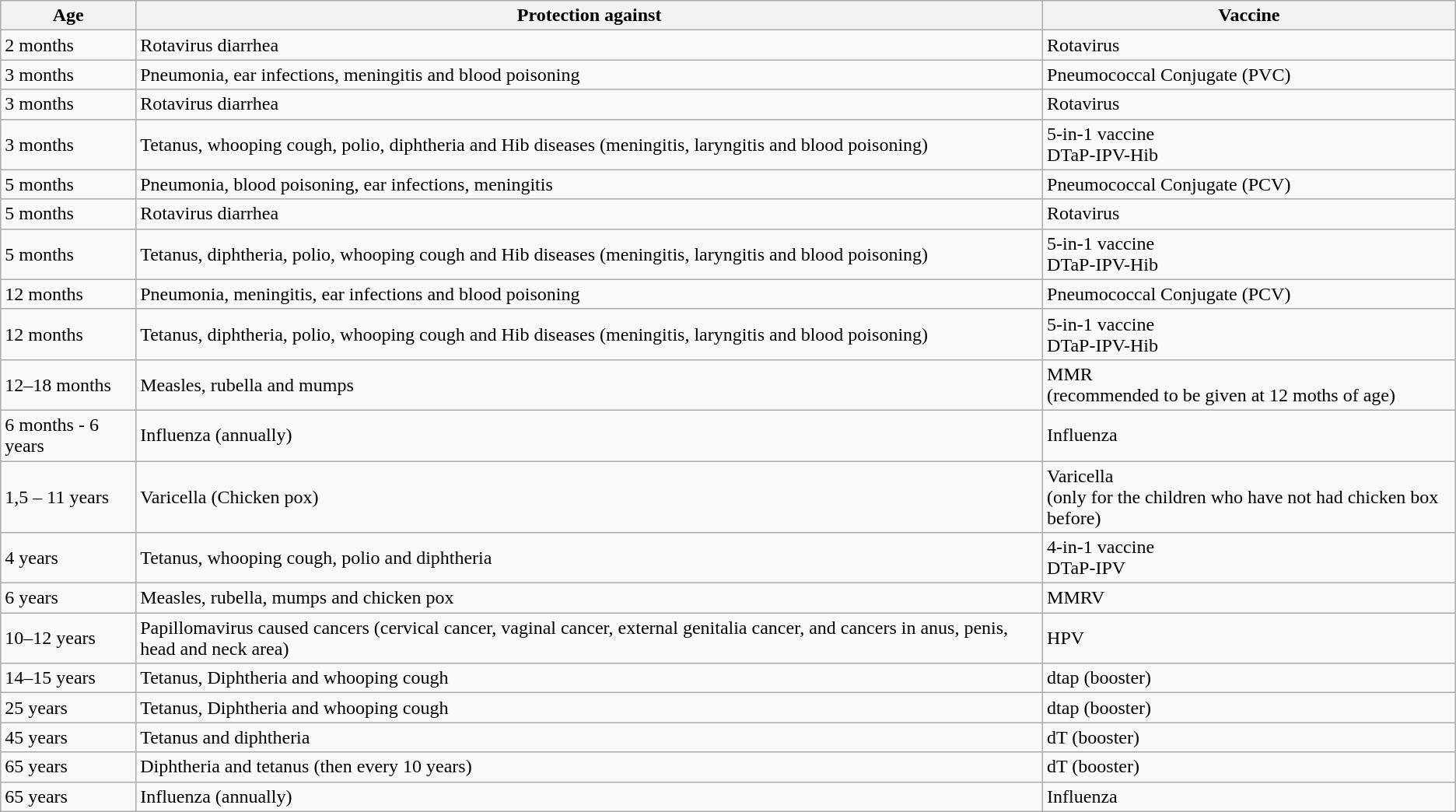<table class="wikitable">
<tr>
<th>Age</th>
<th>Protection against</th>
<th>Vaccine</th>
</tr>
<tr>
<td>2 months</td>
<td>Rotavirus diarrhea</td>
<td>Rotavirus</td>
</tr>
<tr>
<td>3 months</td>
<td>Pneumonia, ear infections, meningitis and blood poisoning</td>
<td>Pneumococcal Conjugate (PVC)</td>
</tr>
<tr>
<td>3 months</td>
<td>Rotavirus diarrhea</td>
<td>Rotavirus</td>
</tr>
<tr>
<td>3 months</td>
<td>Tetanus, whooping cough, polio, diphtheria and Hib diseases (meningitis, laryngitis and blood poisoning)</td>
<td>5-in-1 vaccine<br>DTaP-IPV-Hib</td>
</tr>
<tr>
<td>5 months</td>
<td>Pneumonia, blood poisoning, ear infections, meningitis</td>
<td>Pneumococcal Conjugate (PCV)</td>
</tr>
<tr>
<td>5 months</td>
<td>Rotavirus diarrhea</td>
<td>Rotavirus</td>
</tr>
<tr>
<td>5 months</td>
<td>Tetanus, diphtheria, polio, whooping cough and Hib diseases (meningitis, laryngitis and blood poisoning)</td>
<td>5-in-1 vaccine<br>DTaP-IPV-Hib</td>
</tr>
<tr>
<td>12 months</td>
<td>Pneumonia, meningitis, ear infections and blood poisoning</td>
<td>Pneumococcal Conjugate (PCV)</td>
</tr>
<tr>
<td>12 months</td>
<td>Tetanus, diphtheria, polio, whooping cough and Hib diseases (meningitis, laryngitis and blood poisoning)</td>
<td>5-in-1 vaccine<br>DTaP-IPV-Hib</td>
</tr>
<tr>
<td>12–18 months</td>
<td>Measles, rubella and mumps</td>
<td>MMR<br>(recommended to be given at 12 moths of age)</td>
</tr>
<tr>
<td>6 months - 6 years</td>
<td>Influenza (annually)</td>
<td>Influenza</td>
</tr>
<tr>
<td>1,5 – 11 years</td>
<td>Varicella (Chicken pox)</td>
<td>Varicella<br>(only for the children who have not had chicken box before)</td>
</tr>
<tr>
<td>4 years</td>
<td>Tetanus, whooping cough, polio and diphtheria</td>
<td>4-in-1 vaccine<br>DTaP-IPV</td>
</tr>
<tr>
<td>6 years</td>
<td>Measles, rubella, mumps and chicken pox</td>
<td>MMRV</td>
</tr>
<tr>
<td>10–12 years</td>
<td>Papillomavirus caused cancers (cervical cancer, vaginal cancer, external genitalia cancer, and cancers in anus, penis, head and neck area)</td>
<td>HPV</td>
</tr>
<tr>
<td>14–15 years</td>
<td>Tetanus, Diphtheria and whooping cough</td>
<td>dtap (booster)</td>
</tr>
<tr>
<td>25 years</td>
<td>Tetanus, Diphtheria and whooping cough</td>
<td>dtap (booster)</td>
</tr>
<tr>
<td>45 years</td>
<td>Tetanus and diphtheria</td>
<td>dT (booster)</td>
</tr>
<tr>
<td>65 years</td>
<td>Diphtheria and tetanus (then every 10 years)</td>
<td>dT (booster)</td>
</tr>
<tr>
<td>65 years</td>
<td>Influenza (annually)</td>
<td>Influenza</td>
</tr>
</table>
